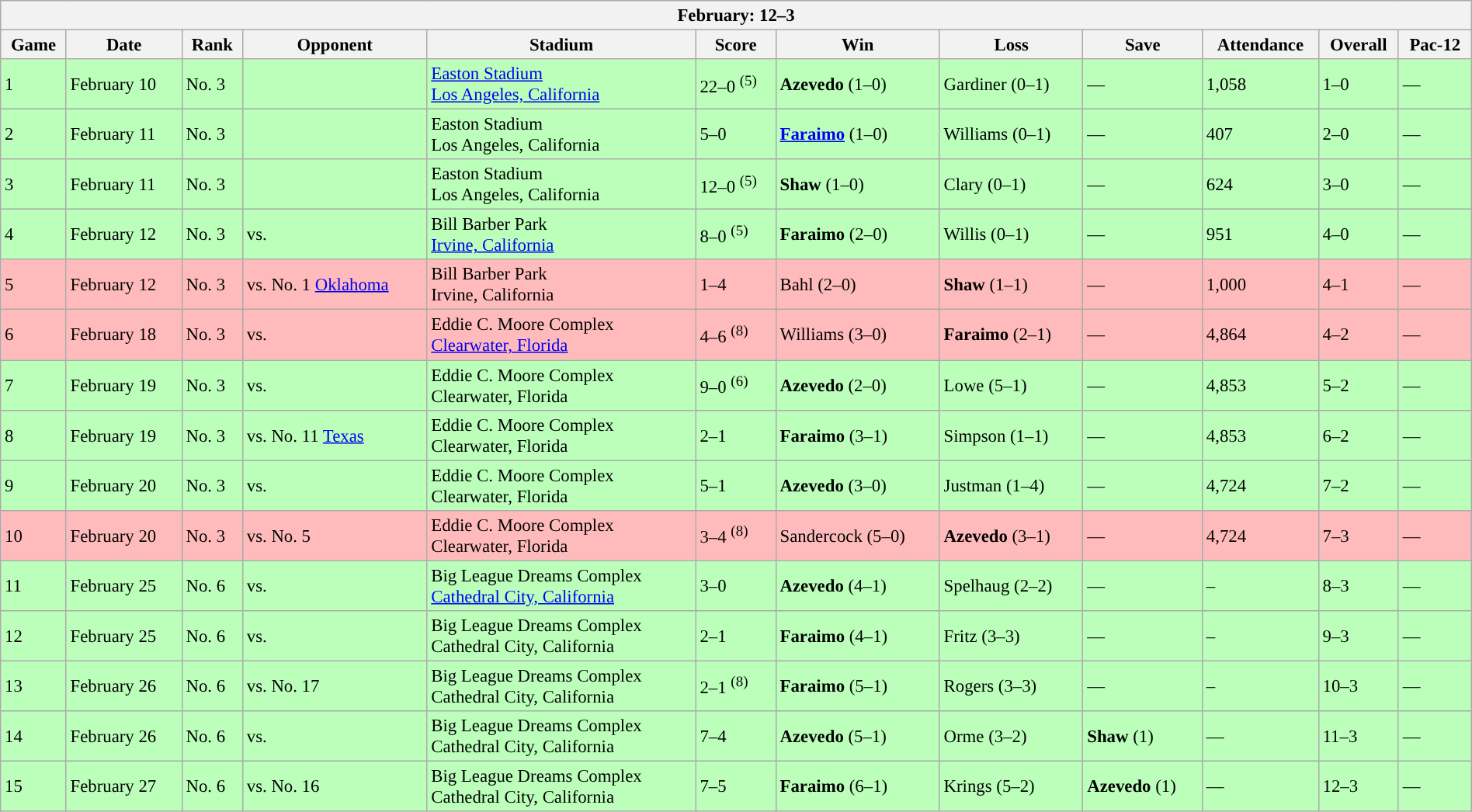<table class="wikitable collapsible collapsed" style="margin:auto; font-size:95%; width:100%">
<tr>
<th colspan=12>February: 12–3</th>
</tr>
<tr>
<th>Game</th>
<th>Date</th>
<th>Rank</th>
<th>Opponent</th>
<th>Stadium</th>
<th>Score</th>
<th>Win</th>
<th>Loss</th>
<th>Save</th>
<th>Attendance</th>
<th>Overall</th>
<th>Pac-12</th>
</tr>
<tr style="background:#bfb;">
<td>1</td>
<td>February 10</td>
<td>No. 3</td>
<td></td>
<td><a href='#'>Easton Stadium</a><br><a href='#'>Los Angeles, California</a></td>
<td>22–0 <sup>(5)</sup></td>
<td><strong>Azevedo</strong> (1–0)</td>
<td>Gardiner (0–1)</td>
<td>—</td>
<td>1,058</td>
<td>1–0</td>
<td>—</td>
</tr>
<tr style="background:#bfb;">
<td>2</td>
<td>February 11</td>
<td>No. 3</td>
<td></td>
<td>Easton Stadium<br>Los Angeles, California</td>
<td>5–0</td>
<td><strong><a href='#'>Faraimo</a></strong> (1–0)</td>
<td>Williams (0–1)</td>
<td>—</td>
<td>407</td>
<td>2–0</td>
<td>—</td>
</tr>
<tr style="background:#bfb;">
<td>3</td>
<td>February 11</td>
<td>No. 3</td>
<td></td>
<td>Easton Stadium<br>Los Angeles, California</td>
<td>12–0 <sup>(5)</sup></td>
<td><strong>Shaw</strong> (1–0)</td>
<td>Clary (0–1)</td>
<td>—</td>
<td>624</td>
<td>3–0</td>
<td>—</td>
</tr>
<tr style="background:#bfb;">
<td>4</td>
<td>February 12</td>
<td>No. 3</td>
<td>vs. </td>
<td>Bill Barber Park<br><a href='#'>Irvine, California</a></td>
<td>8–0 <sup>(5)</sup></td>
<td><strong>Faraimo</strong> (2–0)</td>
<td>Willis (0–1)</td>
<td>—</td>
<td>951</td>
<td>4–0</td>
<td>—</td>
</tr>
<tr style="background:#fbb;">
<td>5</td>
<td>February 12</td>
<td>No. 3</td>
<td>vs. No. 1 <a href='#'>Oklahoma</a></td>
<td>Bill Barber Park<br>Irvine, California</td>
<td>1–4</td>
<td>Bahl (2–0)</td>
<td><strong>Shaw</strong> (1–1)</td>
<td>—</td>
<td>1,000</td>
<td>4–1</td>
<td>—</td>
</tr>
<tr style="background:#fbb;">
<td>6</td>
<td>February 18</td>
<td>No. 3</td>
<td>vs. </td>
<td>Eddie C. Moore Complex<br><a href='#'>Clearwater, Florida</a></td>
<td>4–6 <sup>(8)</sup></td>
<td>Williams (3–0)</td>
<td><strong>Faraimo</strong> (2–1)</td>
<td>—</td>
<td>4,864</td>
<td>4–2</td>
<td>—</td>
</tr>
<tr style="background:#bfb;">
<td>7</td>
<td>February 19</td>
<td>No. 3</td>
<td>vs. </td>
<td>Eddie C. Moore Complex<br>Clearwater, Florida</td>
<td>9–0 <sup>(6)</sup></td>
<td><strong>Azevedo</strong> (2–0)</td>
<td>Lowe (5–1)</td>
<td>—</td>
<td>4,853</td>
<td>5–2</td>
<td>—</td>
</tr>
<tr style="background:#bfb;">
<td>8</td>
<td>February 19</td>
<td>No. 3</td>
<td>vs. No. 11 <a href='#'>Texas</a></td>
<td>Eddie C. Moore Complex<br>Clearwater, Florida</td>
<td>2–1</td>
<td><strong>Faraimo</strong> (3–1)</td>
<td>Simpson (1–1)</td>
<td>—</td>
<td>4,853</td>
<td>6–2</td>
<td>—</td>
</tr>
<tr style="background:#bfb;">
<td>9</td>
<td>February 20</td>
<td>No. 3</td>
<td>vs. </td>
<td>Eddie C. Moore Complex<br>Clearwater, Florida</td>
<td>5–1</td>
<td><strong>Azevedo</strong> (3–0)</td>
<td>Justman (1–4)</td>
<td>—</td>
<td>4,724</td>
<td>7–2</td>
<td>—</td>
</tr>
<tr style="background:#fbb;">
<td>10</td>
<td>February 20</td>
<td>No. 3</td>
<td>vs. No. 5 </td>
<td>Eddie C. Moore Complex<br>Clearwater, Florida</td>
<td>3–4 <sup>(8)</sup></td>
<td>Sandercock (5–0)</td>
<td><strong>Azevedo</strong> (3–1)</td>
<td>—</td>
<td>4,724</td>
<td>7–3</td>
<td>—</td>
</tr>
<tr style="background:#bfb;">
<td>11</td>
<td>February 25</td>
<td>No. 6</td>
<td>vs. </td>
<td>Big League Dreams Complex<br><a href='#'>Cathedral City, California</a></td>
<td>3–0</td>
<td><strong>Azevedo</strong> (4–1)</td>
<td>Spelhaug (2–2)</td>
<td>—</td>
<td>–</td>
<td>8–3</td>
<td>—</td>
</tr>
<tr style="background:#bfb;">
<td>12</td>
<td>February 25</td>
<td>No. 6</td>
<td>vs. </td>
<td>Big League Dreams Complex<br>Cathedral City, California</td>
<td>2–1</td>
<td><strong>Faraimo</strong> (4–1)</td>
<td>Fritz (3–3)</td>
<td>—</td>
<td>–</td>
<td>9–3</td>
<td>—</td>
</tr>
<tr style="background:#bfb;">
<td>13</td>
<td>February 26</td>
<td>No. 6</td>
<td>vs. No. 17 </td>
<td>Big League Dreams Complex<br>Cathedral City, California</td>
<td>2–1 <sup>(8)</sup></td>
<td><strong>Faraimo</strong> (5–1)</td>
<td>Rogers (3–3)</td>
<td>—</td>
<td>–</td>
<td>10–3</td>
<td>—</td>
</tr>
<tr style="background:#bfb;">
<td>14</td>
<td>February 26</td>
<td>No. 6</td>
<td>vs. </td>
<td>Big League Dreams Complex<br>Cathedral City, California</td>
<td>7–4</td>
<td><strong>Azevedo</strong> (5–1)</td>
<td>Orme (3–2)</td>
<td><strong>Shaw</strong> (1)</td>
<td>—</td>
<td>11–3</td>
<td>—</td>
</tr>
<tr style="background:#bfb;">
<td>15</td>
<td>February 27</td>
<td>No. 6</td>
<td>vs. No. 16 </td>
<td>Big League Dreams Complex<br>Cathedral City, California</td>
<td>7–5</td>
<td><strong>Faraimo</strong> (6–1)</td>
<td>Krings (5–2)</td>
<td><strong>Azevedo</strong> (1)</td>
<td>—</td>
<td>12–3</td>
<td>—</td>
</tr>
</table>
